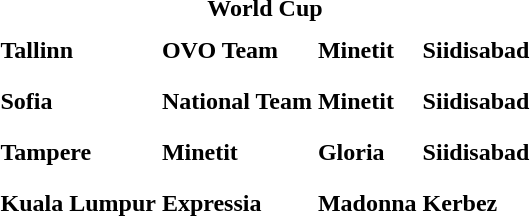<table>
<tr>
<td colspan="4" style="text-align:center;"><strong>World Cup</strong></td>
</tr>
<tr>
<th scope=row style="text-align:left">Tallinn</th>
<td style="height:30px;"> <strong>OVO Team</strong></td>
<td style="height:30px;"> <strong>Minetit</strong></td>
<td style="height:30px;"> <strong>Siidisabad</strong></td>
</tr>
<tr>
<th scope=row style="text-align:left">Sofia</th>
<td style="height:30px;"> <strong>National Team</strong></td>
<td style="height:30px;"> <strong>Minetit</strong></td>
<td style="height:30px;"> <strong>Siidisabad</strong></td>
</tr>
<tr>
<th scope=row style="text-align:left">Tampere</th>
<td style="height:30px;"> <strong>Minetit</strong></td>
<td style="height:30px;"> <strong>Gloria</strong></td>
<td style="height:30px;"> <strong>Siidisabad</strong></td>
</tr>
<tr>
<th scope=row style="text-align:left">Kuala Lumpur</th>
<td><strong>Expressia</strong></td>
<td><strong>Madonna</strong></td>
<td style="height:30px;"> <strong>Kerbez</strong></td>
</tr>
<tr>
</tr>
</table>
